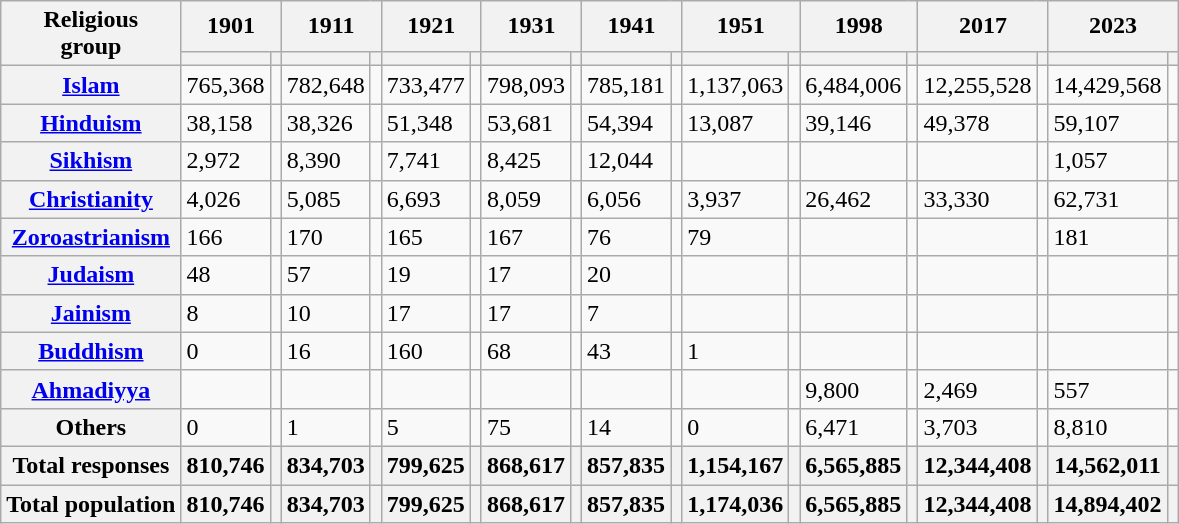<table class="wikitable sortable">
<tr>
<th rowspan="2">Religious<br>group</th>
<th colspan="2">1901</th>
<th colspan="2">1911</th>
<th colspan="2">1921</th>
<th colspan="2">1931</th>
<th colspan="2">1941</th>
<th colspan="2">1951</th>
<th colspan="2">1998</th>
<th colspan="2">2017</th>
<th colspan="2">2023</th>
</tr>
<tr>
<th><a href='#'></a></th>
<th></th>
<th></th>
<th></th>
<th></th>
<th></th>
<th></th>
<th></th>
<th></th>
<th></th>
<th></th>
<th></th>
<th></th>
<th></th>
<th></th>
<th></th>
<th></th>
<th></th>
</tr>
<tr>
<th><a href='#'>Islam</a> </th>
<td>765,368</td>
<td></td>
<td>782,648</td>
<td></td>
<td>733,477</td>
<td></td>
<td>798,093</td>
<td></td>
<td>785,181</td>
<td></td>
<td>1,137,063</td>
<td></td>
<td>6,484,006</td>
<td></td>
<td>12,255,528</td>
<td></td>
<td>14,429,568</td>
<td></td>
</tr>
<tr>
<th><a href='#'>Hinduism</a> </th>
<td>38,158</td>
<td></td>
<td>38,326</td>
<td></td>
<td>51,348</td>
<td></td>
<td>53,681</td>
<td></td>
<td>54,394</td>
<td></td>
<td>13,087</td>
<td></td>
<td>39,146</td>
<td></td>
<td>49,378</td>
<td></td>
<td>59,107</td>
<td></td>
</tr>
<tr>
<th><a href='#'>Sikhism</a> </th>
<td>2,972</td>
<td></td>
<td>8,390</td>
<td></td>
<td>7,741</td>
<td></td>
<td>8,425</td>
<td></td>
<td>12,044</td>
<td></td>
<td></td>
<td></td>
<td></td>
<td></td>
<td></td>
<td></td>
<td>1,057</td>
<td></td>
</tr>
<tr>
<th><a href='#'>Christianity</a> </th>
<td>4,026</td>
<td></td>
<td>5,085</td>
<td></td>
<td>6,693</td>
<td></td>
<td>8,059</td>
<td></td>
<td>6,056</td>
<td></td>
<td>3,937</td>
<td></td>
<td>26,462</td>
<td></td>
<td>33,330</td>
<td></td>
<td>62,731</td>
<td></td>
</tr>
<tr>
<th><a href='#'>Zoroastrianism</a> </th>
<td>166</td>
<td></td>
<td>170</td>
<td></td>
<td>165</td>
<td></td>
<td>167</td>
<td></td>
<td>76</td>
<td></td>
<td>79</td>
<td></td>
<td></td>
<td></td>
<td></td>
<td></td>
<td>181</td>
<td></td>
</tr>
<tr>
<th><a href='#'>Judaism</a> </th>
<td>48</td>
<td></td>
<td>57</td>
<td></td>
<td>19</td>
<td></td>
<td>17</td>
<td></td>
<td>20</td>
<td></td>
<td></td>
<td></td>
<td></td>
<td></td>
<td></td>
<td></td>
<td></td>
<td></td>
</tr>
<tr>
<th><a href='#'>Jainism</a> </th>
<td>8</td>
<td></td>
<td>10</td>
<td></td>
<td>17</td>
<td></td>
<td>17</td>
<td></td>
<td>7</td>
<td></td>
<td></td>
<td></td>
<td></td>
<td></td>
<td></td>
<td></td>
<td></td>
<td></td>
</tr>
<tr>
<th><a href='#'>Buddhism</a> </th>
<td>0</td>
<td></td>
<td>16</td>
<td></td>
<td>160</td>
<td></td>
<td>68</td>
<td></td>
<td>43</td>
<td></td>
<td>1</td>
<td></td>
<td></td>
<td></td>
<td></td>
<td></td>
<td></td>
<td></td>
</tr>
<tr>
<th><a href='#'>Ahmadiyya</a> </th>
<td></td>
<td></td>
<td></td>
<td></td>
<td></td>
<td></td>
<td></td>
<td></td>
<td></td>
<td></td>
<td></td>
<td></td>
<td>9,800</td>
<td></td>
<td>2,469</td>
<td></td>
<td>557</td>
<td></td>
</tr>
<tr>
<th>Others</th>
<td>0</td>
<td></td>
<td>1</td>
<td></td>
<td>5</td>
<td></td>
<td>75</td>
<td></td>
<td>14</td>
<td></td>
<td>0</td>
<td></td>
<td>6,471</td>
<td></td>
<td>3,703</td>
<td></td>
<td>8,810</td>
<td></td>
</tr>
<tr class="sortbottom">
<th>Total responses</th>
<th>810,746</th>
<th></th>
<th>834,703</th>
<th></th>
<th>799,625</th>
<th></th>
<th>868,617</th>
<th></th>
<th>857,835</th>
<th></th>
<th>1,154,167</th>
<th></th>
<th>6,565,885</th>
<th></th>
<th>12,344,408</th>
<th></th>
<th>14,562,011</th>
<th></th>
</tr>
<tr class="sortbottom">
<th>Total population</th>
<th>810,746</th>
<th></th>
<th>834,703</th>
<th></th>
<th>799,625</th>
<th></th>
<th>868,617</th>
<th></th>
<th>857,835</th>
<th></th>
<th>1,174,036</th>
<th></th>
<th>6,565,885</th>
<th></th>
<th>12,344,408</th>
<th></th>
<th>14,894,402</th>
<th></th>
</tr>
</table>
